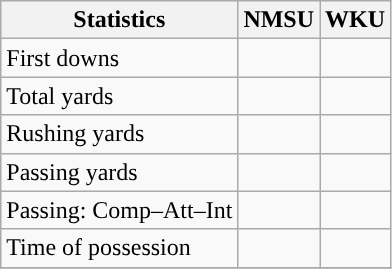<table class="wikitable" style="float: left;">
<tr>
<th>Statistics</th>
<th>NMSU</th>
<th>WKU</th>
</tr>
<tr>
<td>First downs</td>
<td></td>
<td></td>
</tr>
<tr>
<td>Total yards</td>
<td></td>
<td></td>
</tr>
<tr>
<td>Rushing yards</td>
<td></td>
<td></td>
</tr>
<tr>
<td>Passing yards</td>
<td></td>
<td></td>
</tr>
<tr>
<td>Passing: Comp–Att–Int</td>
<td></td>
<td></td>
</tr>
<tr>
<td>Time of possession</td>
<td></td>
<td></td>
</tr>
<tr>
</tr>
</table>
